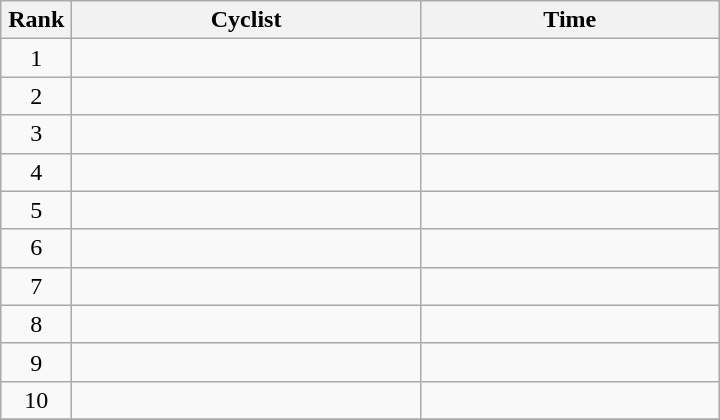<table class="wikitable" style="width:30em;margin-bottom:0;">
<tr>
<th>Rank</th>
<th>Cyclist</th>
<th>Time</th>
</tr>
<tr>
<td style="width:40px; text-align:center;">1</td>
<td style="width:225px;"></td>
<td align="right"></td>
</tr>
<tr>
<td style="text-align:center;">2</td>
<td></td>
<td align="right"></td>
</tr>
<tr>
<td style="text-align:center;">3</td>
<td></td>
<td align="right"></td>
</tr>
<tr>
<td style="text-align:center;">4</td>
<td></td>
<td align="right"></td>
</tr>
<tr>
<td style="text-align:center;">5</td>
<td></td>
<td align="right"></td>
</tr>
<tr>
<td style="text-align:center;">6</td>
<td></td>
<td align="right"></td>
</tr>
<tr>
<td style="text-align:center;">7</td>
<td></td>
<td align="right"></td>
</tr>
<tr>
<td style="text-align:center;">8</td>
<td></td>
<td align="right"></td>
</tr>
<tr>
<td style="text-align:center;">9</td>
<td></td>
<td align="right"></td>
</tr>
<tr>
<td style="text-align:center;">10</td>
<td></td>
<td align="right"></td>
</tr>
<tr>
</tr>
</table>
